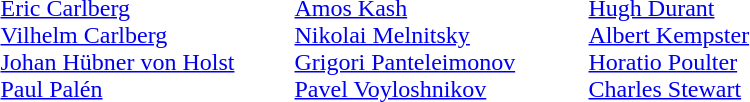<table>
<tr>
<td style="width:12em"><br><a href='#'>Eric Carlberg</a><br><a href='#'>Vilhelm Carlberg</a><br><a href='#'>Johan Hübner von Holst</a><br><a href='#'>Paul Palén</a></td>
<td style="width:12em"><br><a href='#'>Amos Kash</a><br><a href='#'>Nikolai Melnitsky</a><br><a href='#'>Grigori Panteleimonov</a><br><a href='#'>Pavel Voyloshnikov</a></td>
<td style="width:12em"><br><a href='#'>Hugh Durant</a><br><a href='#'>Albert Kempster</a><br><a href='#'>Horatio Poulter</a><br><a href='#'>Charles Stewart</a></td>
</tr>
</table>
